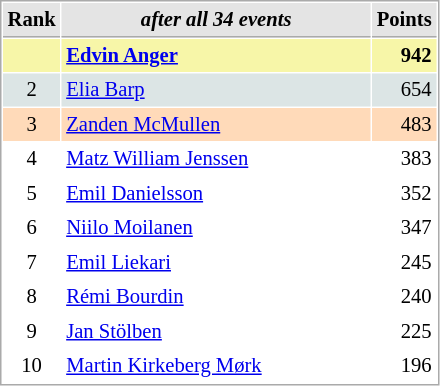<table cellspacing="1" cellpadding="3" style="border:1px solid #AAAAAA;font-size:86%">
<tr style="background-color: #E4E4E4;">
<th style="border-bottom:1px solid #AAAAAA" width=10>Rank</th>
<th style="border-bottom:1px solid #AAAAAA" width=200><em>after all 34 events</em></th>
<th style="border-bottom:1px solid #AAAAAA" width=20 align=right>Points</th>
</tr>
<tr style="background:#f7f6a8;">
<td align=center></td>
<td> <strong><a href='#'>Edvin Anger</a></strong></td>
<td align=right><strong>942</strong></td>
</tr>
<tr style="background:#dce5e5;">
<td align=center>2</td>
<td> <a href='#'>Elia Barp</a></td>
<td align=right>654</td>
</tr>
<tr style="background:#ffdab9;">
<td align=center>3</td>
<td> <a href='#'>Zanden McMullen</a></td>
<td align=right>483</td>
</tr>
<tr>
<td align=center>4</td>
<td> <a href='#'>Matz William Jenssen</a></td>
<td align=right>383</td>
</tr>
<tr>
<td align=center>5</td>
<td> <a href='#'>Emil Danielsson</a></td>
<td align=right>352</td>
</tr>
<tr>
<td align=center>6</td>
<td> <a href='#'>Niilo Moilanen</a></td>
<td align=right>347</td>
</tr>
<tr>
<td align=center>7</td>
<td> <a href='#'>Emil Liekari</a></td>
<td align=right>245</td>
</tr>
<tr>
<td align=center>8</td>
<td> <a href='#'>Rémi Bourdin</a></td>
<td align=right>240</td>
</tr>
<tr>
<td align=center>9</td>
<td> <a href='#'>Jan Stölben</a></td>
<td align=right>225</td>
</tr>
<tr>
<td align=center>10</td>
<td> <a href='#'>Martin Kirkeberg Mørk</a></td>
<td align=right>196</td>
</tr>
</table>
